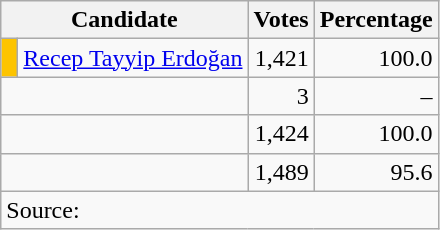<table class=wikitable style=text-align:right>
<tr>
<th scope="col", colspan="2">Candidate</th>
<th>Votes</th>
<th>Percentage</th>
</tr>
<tr>
<td style="background:#fdc400; width:4px; text-align:center;"></td>
<td align=left><a href='#'>Recep Tayyip Erdoğan</a></td>
<td>1,421</td>
<td>100.0</td>
</tr>
<tr>
<td scope="col", colspan="2"></td>
<td>3</td>
<td>–</td>
</tr>
<tr>
<td scope="col", colspan="2"></td>
<td>1,424</td>
<td>100.0</td>
</tr>
<tr>
<td scope="col", colspan="2"></td>
<td>1,489</td>
<td>95.6</td>
</tr>
<tr>
<td align=left colspan=4>Source: </td>
</tr>
</table>
